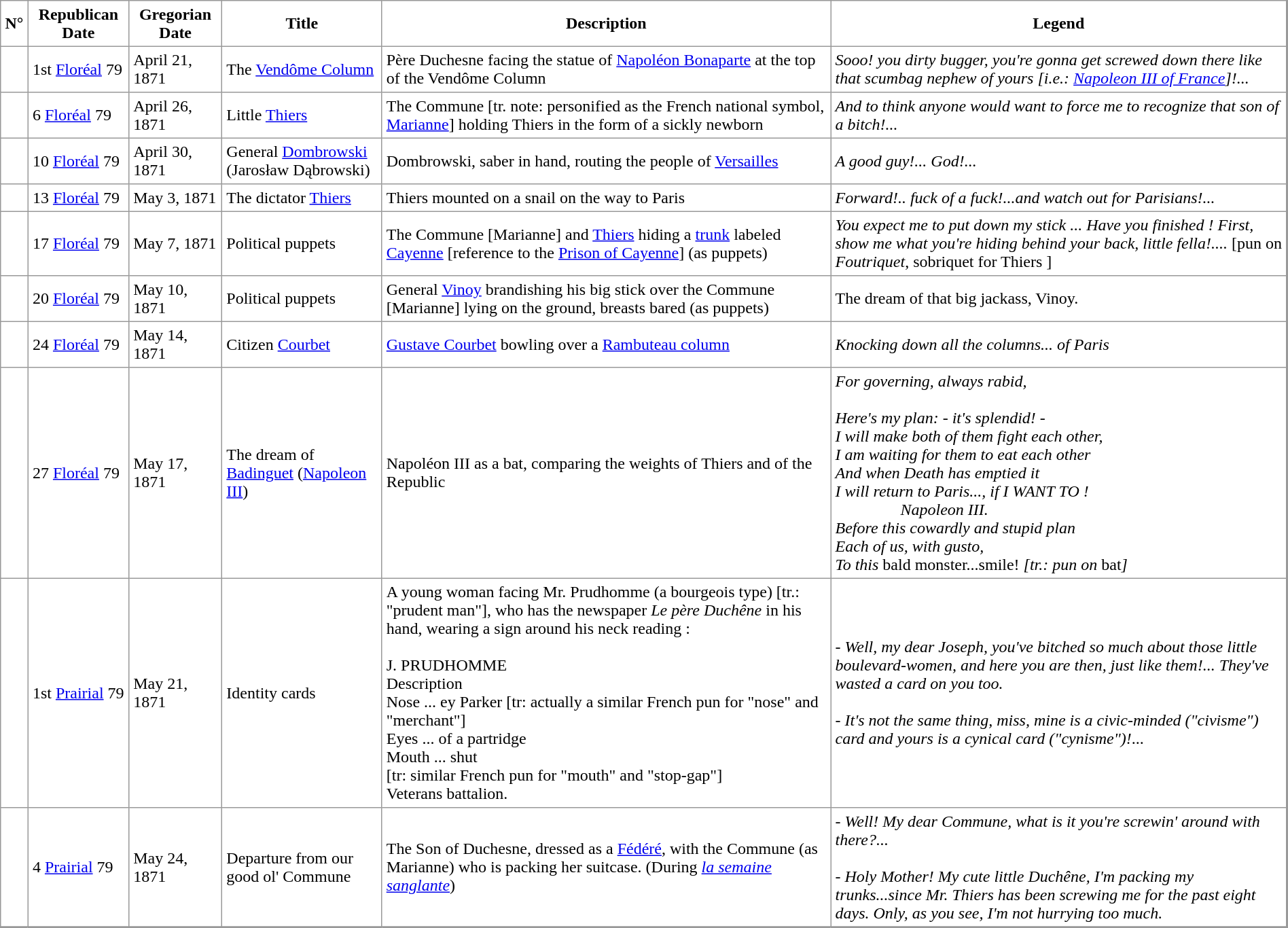<table width="100%" rules="all" cellpadding="4" cellspacing="0" align="right" style="margin-left: 1em; border: 1px solid #999; border-right: 2px solid #999; border-bottom: 2px solid #999"  |>
<tr>
<th>N°</th>
<th>Republican Date</th>
<th>Gregorian Date</th>
<th>Title</th>
<th>Description</th>
<th>Legend</th>
</tr>
<tr>
<td></td>
<td>1st  <a href='#'>Floréal</a> 79</td>
<td>April 21, 1871</td>
<td>The <a href='#'>Vendôme Column</a></td>
<td>Père Duchesne facing the statue of <a href='#'>Napoléon Bonaparte</a> at the top of the Vendôme Column</td>
<td><em>Sooo! you dirty bugger, you're gonna get screwed down there like that scumbag nephew of yours [i.e.: <a href='#'>Napoleon III of France</a>]!...</em></td>
</tr>
<tr>
<td></td>
<td>6 <a href='#'>Floréal</a> 79</td>
<td>April 26, 1871</td>
<td>Little <a href='#'>Thiers</a></td>
<td>The Commune [tr. note: personified as the French national symbol, <a href='#'>Marianne</a>] holding Thiers in the form of a sickly newborn</td>
<td><em>And to think anyone would want to force me to recognize that son of a bitch!...</em></td>
</tr>
<tr>
<td></td>
<td>10 <a href='#'>Floréal</a> 79</td>
<td>April 30, 1871</td>
<td>General <a href='#'>Dombrowski</a> (Jarosław Dąbrowski)</td>
<td>Dombrowski, saber in hand, routing the people of <a href='#'>Versailles</a></td>
<td><em>A good guy!... God!...</em></td>
</tr>
<tr>
<td></td>
<td>13 <a href='#'>Floréal</a> 79</td>
<td>May 3, 1871</td>
<td>The dictator <a href='#'>Thiers</a></td>
<td>Thiers mounted on a snail on the way to Paris</td>
<td><em>Forward!.. fuck of a fuck!...and watch out for Parisians!...</em></td>
</tr>
<tr>
<td></td>
<td>17 <a href='#'>Floréal</a> 79</td>
<td>May 7, 1871</td>
<td>Political puppets</td>
<td>The Commune [Marianne] and <a href='#'>Thiers</a> hiding a <a href='#'>trunk</a> labeled <a href='#'>Cayenne</a> [reference to the <a href='#'>Prison of Cayenne</a>] (as puppets)</td>
<td><em>You expect me to put down my stick ... Have you finished ! First, show me what you're hiding behind your back, little fella!....</em> [pun on <em>Foutriquet</em>, sobriquet for Thiers ]</td>
</tr>
<tr>
<td></td>
<td>20 <a href='#'>Floréal</a> 79</td>
<td>May 10, 1871</td>
<td>Political puppets</td>
<td>General <a href='#'>Vinoy</a> brandishing his big stick over the Commune [Marianne] lying on the ground, breasts bared (as puppets)</td>
<td>The dream of that big jackass, Vinoy.</td>
</tr>
<tr>
<td></td>
<td>24 <a href='#'>Floréal</a> 79</td>
<td>May 14, 1871</td>
<td>Citizen <a href='#'>Courbet</a></td>
<td><a href='#'>Gustave Courbet</a> bowling over a <a href='#'>Rambuteau column</a></td>
<td><em>Knocking down all the columns... of Paris</em></td>
</tr>
<tr>
<td></td>
<td>27 <a href='#'>Floréal</a> 79</td>
<td>May 17, 1871</td>
<td>The dream of  <a href='#'>Badinguet</a> (<a href='#'>Napoleon III</a>)</td>
<td>Napoléon III as a bat, comparing the weights of Thiers and of the Republic</td>
<td><em>For governing, always rabid, <br></em><br><em>Here's my plan: - it's splendid! - <br></em>
<em>I will make both of them fight each other, <br></em>
<em>I am waiting for them to eat each other <br></em>
<em>And when Death has emptied it <br></em>
<em>I will return to Paris..., if I WANT TO !<br></em>
                <em>Napoleon III.</em><br>
<em>Before this cowardly and stupid plan <br></em>
<em>Each of us, with gusto, <br></em>
<em>To this </em>bald monster...smile!<em> [tr.: pun on </em>bat<em>]</em></td>
</tr>
<tr>
<td></td>
<td>1st <a href='#'>Prairial</a> 79</td>
<td>May 21, 1871</td>
<td>Identity cards</td>
<td>A young woman facing Mr. Prudhomme (a bourgeois type) [tr.: "prudent man"], who has the newspaper <em>Le père Duchêne</em> in his hand, wearing a sign around his neck reading : <br><br>J. PRUDHOMME <br>
Description<br>
Nose ... ey Parker [tr: actually a similar French pun for "nose" and "merchant"] <br>
Eyes ... of a partridge <br>
Mouth ... shut <br> [tr: similar French pun for "mouth" and "stop-gap"] <br>
Veterans battalion.</td>
<td><em>- Well, my dear Joseph, you've bitched so much about those little boulevard-women, and here you are then, just like them!... They've wasted a card on you too.</em> <br><br>- <em>It's not the same thing, miss, mine is a civic-minded ("civisme") card and yours is a cynical card ("cynisme")!</em>...</td>
</tr>
<tr>
<td></td>
<td>4 <a href='#'>Prairial</a> 79</td>
<td>May 24, 1871</td>
<td>Departure from our good ol' Commune</td>
<td>The Son of Duchesne, dressed as a <a href='#'>Fédéré</a>, with the Commune (as Marianne) who is packing her suitcase. (During <em><a href='#'>la semaine sanglante</a></em>)</td>
<td><em>- Well!  My dear Commune, what is it you're screwin' around with there?...</em> <br><br><em>- Holy Mother!  My cute little Duchêne, I'm packing my trunks...since Mr. Thiers has been screwing me for the past eight days.  Only, as you see, I'm not hurrying too much.</em></td>
</tr>
<tr>
</tr>
</table>
